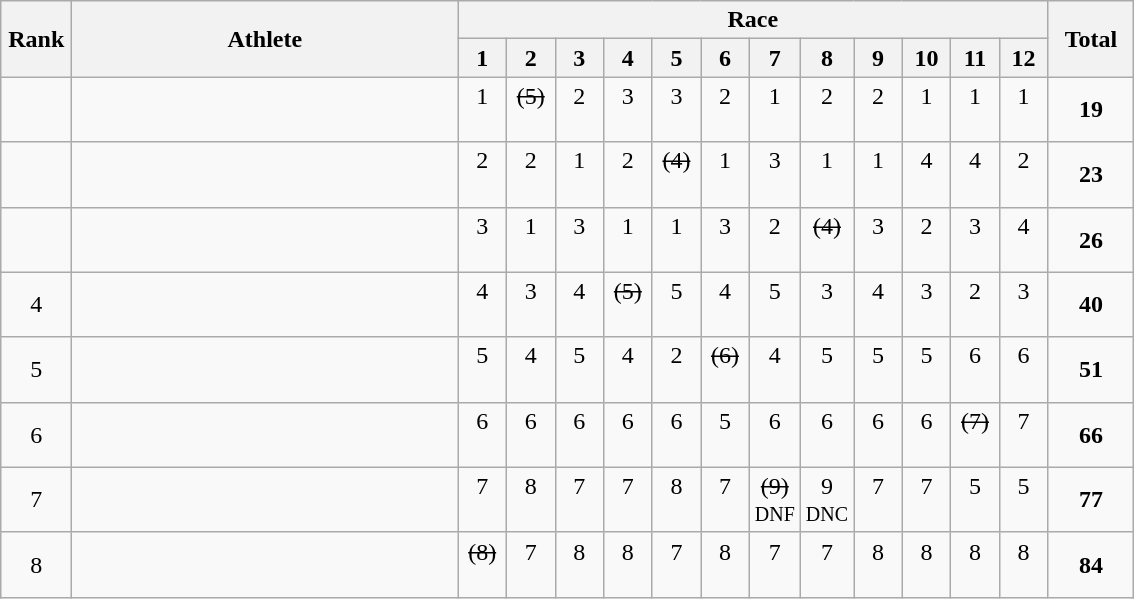<table | class="wikitable" style="text-align:center">
<tr>
<th rowspan="2" width=40>Rank</th>
<th rowspan="2" width=250>Athlete</th>
<th colspan="12">Race</th>
<th rowspan="2" width=50>Total</th>
</tr>
<tr>
<th width=25>1</th>
<th width=25>2</th>
<th width=25>3</th>
<th width=25>4</th>
<th width=25>5</th>
<th width=25>6</th>
<th width=25>7</th>
<th width=25>8</th>
<th width=25>9</th>
<th width=25>10</th>
<th width=25>11</th>
<th width=25>12</th>
</tr>
<tr>
<td></td>
<td align=left></td>
<td>1<br> </td>
<td><s>(5)</s><br> </td>
<td>2<br> </td>
<td>3<br> </td>
<td>3<br> </td>
<td>2<br> </td>
<td>1<br> </td>
<td>2<br> </td>
<td>2<br> </td>
<td>1<br> </td>
<td>1<br> </td>
<td>1<br> </td>
<td><strong>19</strong></td>
</tr>
<tr>
<td></td>
<td align=left></td>
<td>2<br> </td>
<td>2<br> </td>
<td>1<br> </td>
<td>2<br> </td>
<td><s>(4)</s><br> </td>
<td>1<br> </td>
<td>3<br> </td>
<td>1<br> </td>
<td>1<br> </td>
<td>4<br> </td>
<td>4<br> </td>
<td>2<br> </td>
<td><strong>23</strong></td>
</tr>
<tr>
<td></td>
<td align=left></td>
<td>3<br> </td>
<td>1<br> </td>
<td>3<br> </td>
<td>1<br> </td>
<td>1<br> </td>
<td>3<br> </td>
<td>2<br> </td>
<td><s>(4)</s><br> </td>
<td>3<br> </td>
<td>2<br> </td>
<td>3<br> </td>
<td>4<br> </td>
<td><strong>26</strong></td>
</tr>
<tr>
<td>4</td>
<td align=left></td>
<td>4<br> </td>
<td>3<br> </td>
<td>4<br> </td>
<td><s>(5)</s><br> </td>
<td>5<br> </td>
<td>4<br> </td>
<td>5<br> </td>
<td>3<br> </td>
<td>4<br> </td>
<td>3<br> </td>
<td>2<br> </td>
<td>3<br> </td>
<td><strong>40</strong></td>
</tr>
<tr>
<td>5</td>
<td align=left></td>
<td>5<br> </td>
<td>4<br> </td>
<td>5<br> </td>
<td>4<br> </td>
<td>2<br> </td>
<td><s>(6)</s><br> </td>
<td>4<br> </td>
<td>5<br> </td>
<td>5<br> </td>
<td>5<br> </td>
<td>6<br> </td>
<td>6<br> </td>
<td><strong>51</strong></td>
</tr>
<tr>
<td>6</td>
<td align=left></td>
<td>6<br> </td>
<td>6<br> </td>
<td>6<br> </td>
<td>6<br> </td>
<td>6<br> </td>
<td>5<br> </td>
<td>6<br> </td>
<td>6<br> </td>
<td>6<br> </td>
<td>6<br> </td>
<td><s>(7)</s><br> </td>
<td>7<br> </td>
<td><strong>66</strong></td>
</tr>
<tr>
<td>7</td>
<td align=left></td>
<td>7<br> </td>
<td>8<br> </td>
<td>7<br> </td>
<td>7<br> </td>
<td>8<br> </td>
<td>7<br> </td>
<td><s>(9)</s><br><small>DNF</small></td>
<td>9<br><small>DNC</small></td>
<td>7<br> </td>
<td>7<br> </td>
<td>5<br> </td>
<td>5<br> </td>
<td><strong>77</strong></td>
</tr>
<tr>
<td>8</td>
<td align=left></td>
<td><s>(8)</s><br> </td>
<td>7<br> </td>
<td>8<br> </td>
<td>8<br> </td>
<td>7<br> </td>
<td>8<br> </td>
<td>7<br> </td>
<td>7<br> </td>
<td>8<br> </td>
<td>8<br> </td>
<td>8<br> </td>
<td>8<br> </td>
<td><strong>84</strong></td>
</tr>
</table>
